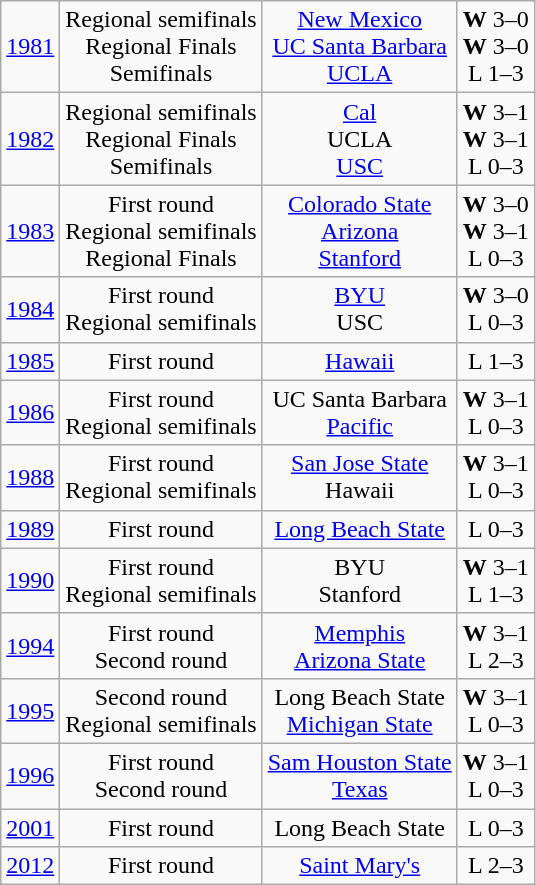<table class="wikitable">
<tr align="center">
<td><a href='#'>1981</a></td>
<td>Regional semifinals<br>Regional Finals<br>Semifinals</td>
<td><a href='#'>New Mexico</a><br><a href='#'>UC Santa Barbara</a><br><a href='#'>UCLA</a></td>
<td><strong>W</strong> 3–0<br><strong>W</strong> 3–0<br>L 1–3</td>
</tr>
<tr align="center">
<td><a href='#'>1982</a></td>
<td>Regional semifinals<br>Regional Finals<br>Semifinals</td>
<td><a href='#'>Cal</a><br>UCLA<br><a href='#'>USC</a></td>
<td><strong>W</strong> 3–1<br><strong>W</strong> 3–1<br>L 0–3</td>
</tr>
<tr align="center">
<td><a href='#'>1983</a></td>
<td>First round<br>Regional semifinals<br>Regional Finals</td>
<td><a href='#'>Colorado State</a><br><a href='#'>Arizona</a><br><a href='#'>Stanford</a></td>
<td><strong>W</strong> 3–0<br><strong>W</strong> 3–1<br>L 0–3</td>
</tr>
<tr align="center">
<td><a href='#'>1984</a></td>
<td>First round<br>Regional semifinals</td>
<td><a href='#'>BYU</a><br>USC</td>
<td><strong>W</strong> 3–0<br>L 0–3</td>
</tr>
<tr align="center">
<td><a href='#'>1985</a></td>
<td>First round</td>
<td><a href='#'>Hawaii</a></td>
<td>L 1–3</td>
</tr>
<tr align="center">
<td><a href='#'>1986</a></td>
<td>First round<br>Regional semifinals</td>
<td>UC Santa Barbara<br><a href='#'>Pacific</a></td>
<td><strong>W</strong> 3–1<br>L 0–3</td>
</tr>
<tr align="center">
<td><a href='#'>1988</a></td>
<td>First round<br>Regional semifinals</td>
<td><a href='#'>San Jose State</a><br>Hawaii</td>
<td><strong>W</strong> 3–1<br>L 0–3</td>
</tr>
<tr align="center">
<td><a href='#'>1989</a></td>
<td>First round</td>
<td><a href='#'>Long Beach State</a></td>
<td>L 0–3</td>
</tr>
<tr align="center">
<td><a href='#'>1990</a></td>
<td>First round<br>Regional semifinals</td>
<td>BYU<br>Stanford</td>
<td><strong>W</strong> 3–1<br>L 1–3</td>
</tr>
<tr align="center">
<td><a href='#'>1994</a></td>
<td>First round<br>Second round</td>
<td><a href='#'>Memphis</a><br><a href='#'>Arizona State</a></td>
<td><strong>W</strong> 3–1<br>L 2–3</td>
</tr>
<tr align="center">
<td><a href='#'>1995</a></td>
<td>Second round<br>Regional semifinals</td>
<td>Long Beach State<br><a href='#'>Michigan State</a></td>
<td><strong>W</strong> 3–1<br>L 0–3</td>
</tr>
<tr align="center">
<td><a href='#'>1996</a></td>
<td>First round<br>Second round</td>
<td><a href='#'>Sam Houston State</a><br><a href='#'>Texas</a></td>
<td><strong>W</strong> 3–1<br>L 0–3</td>
</tr>
<tr align="center">
<td><a href='#'>2001</a></td>
<td>First round</td>
<td>Long Beach State</td>
<td>L 0–3</td>
</tr>
<tr align="center">
<td><a href='#'>2012</a></td>
<td>First round</td>
<td><a href='#'>Saint Mary's</a></td>
<td>L 2–3</td>
</tr>
</table>
